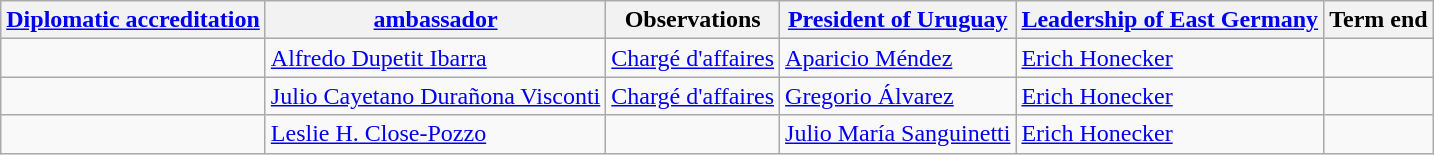<table class="wikitable sortable">
<tr>
<th><a href='#'>Diplomatic accreditation</a></th>
<th><a href='#'>ambassador</a></th>
<th>Observations</th>
<th><a href='#'>President of Uruguay</a></th>
<th><a href='#'>Leadership of East Germany</a></th>
<th>Term end</th>
</tr>
<tr>
<td></td>
<td><a href='#'>Alfredo Dupetit Ibarra</a></td>
<td><a href='#'>Chargé d'affaires</a></td>
<td><a href='#'>Aparicio Méndez</a></td>
<td><a href='#'>Erich Honecker</a></td>
<td></td>
</tr>
<tr>
<td></td>
<td><a href='#'>Julio Cayetano Durañona Visconti</a></td>
<td><a href='#'>Chargé d'affaires</a></td>
<td><a href='#'>Gregorio Álvarez</a></td>
<td><a href='#'>Erich Honecker</a></td>
<td></td>
</tr>
<tr>
<td></td>
<td><a href='#'>Leslie H. Close-Pozzo</a></td>
<td></td>
<td><a href='#'>Julio María Sanguinetti</a></td>
<td><a href='#'>Erich Honecker</a></td>
<td></td>
</tr>
</table>
